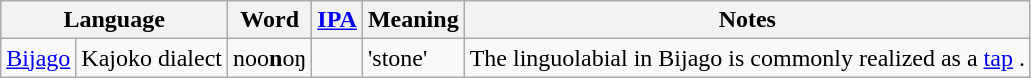<table class="wikitable">
<tr>
<th colspan=2>Language</th>
<th>Word</th>
<th><a href='#'>IPA</a></th>
<th>Meaning</th>
<th>Notes</th>
</tr>
<tr>
<td><a href='#'>Bijago</a></td>
<td>Kajoko dialect</td>
<td>noo<strong>n</strong>oŋ</td>
<td></td>
<td>'stone'</td>
<td align="left">The linguolabial in Bijago is commonly realized as a <a href='#'>tap</a> .</td>
</tr>
</table>
